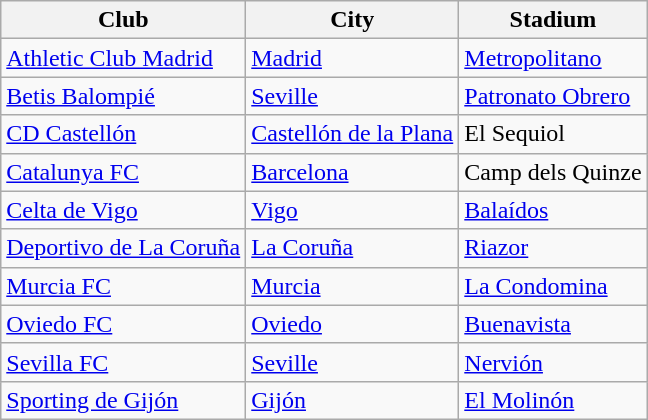<table class="wikitable sortable" style="text-align: left;">
<tr>
<th>Club</th>
<th>City</th>
<th>Stadium</th>
</tr>
<tr>
<td><a href='#'>Athletic Club Madrid</a></td>
<td><a href='#'>Madrid</a></td>
<td><a href='#'>Metropolitano</a></td>
</tr>
<tr>
<td><a href='#'>Betis Balompié</a></td>
<td><a href='#'>Seville</a></td>
<td><a href='#'>Patronato Obrero</a></td>
</tr>
<tr>
<td><a href='#'>CD Castellón</a></td>
<td><a href='#'>Castellón de la Plana</a></td>
<td>El Sequiol</td>
</tr>
<tr>
<td><a href='#'>Catalunya FC</a></td>
<td><a href='#'>Barcelona</a></td>
<td>Camp dels Quinze</td>
</tr>
<tr>
<td><a href='#'>Celta de Vigo</a></td>
<td><a href='#'>Vigo</a></td>
<td><a href='#'>Balaídos</a></td>
</tr>
<tr>
<td><a href='#'>Deportivo de La Coruña</a></td>
<td><a href='#'>La Coruña</a></td>
<td><a href='#'>Riazor</a></td>
</tr>
<tr>
<td><a href='#'>Murcia FC</a></td>
<td><a href='#'>Murcia</a></td>
<td><a href='#'>La Condomina</a></td>
</tr>
<tr>
<td><a href='#'>Oviedo FC</a></td>
<td><a href='#'>Oviedo</a></td>
<td><a href='#'>Buenavista</a></td>
</tr>
<tr>
<td><a href='#'>Sevilla FC</a></td>
<td><a href='#'>Seville</a></td>
<td><a href='#'>Nervión</a></td>
</tr>
<tr>
<td><a href='#'>Sporting de Gijón</a></td>
<td><a href='#'>Gijón</a></td>
<td><a href='#'>El Molinón</a></td>
</tr>
</table>
